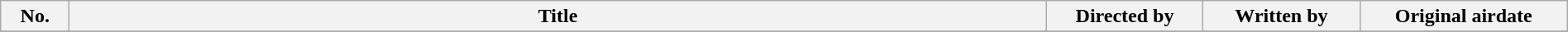<table class="wikitable" style="width:100%; margin:auto; background:#FFF;">
<tr>
<th style="width:3em;">No.</th>
<th>Title</th>
<th style="width:10%;">Directed by</th>
<th style="width:10%;">Written by</th>
<th style="width:10em;">Original airdate</th>
</tr>
<tr>
</tr>
</table>
